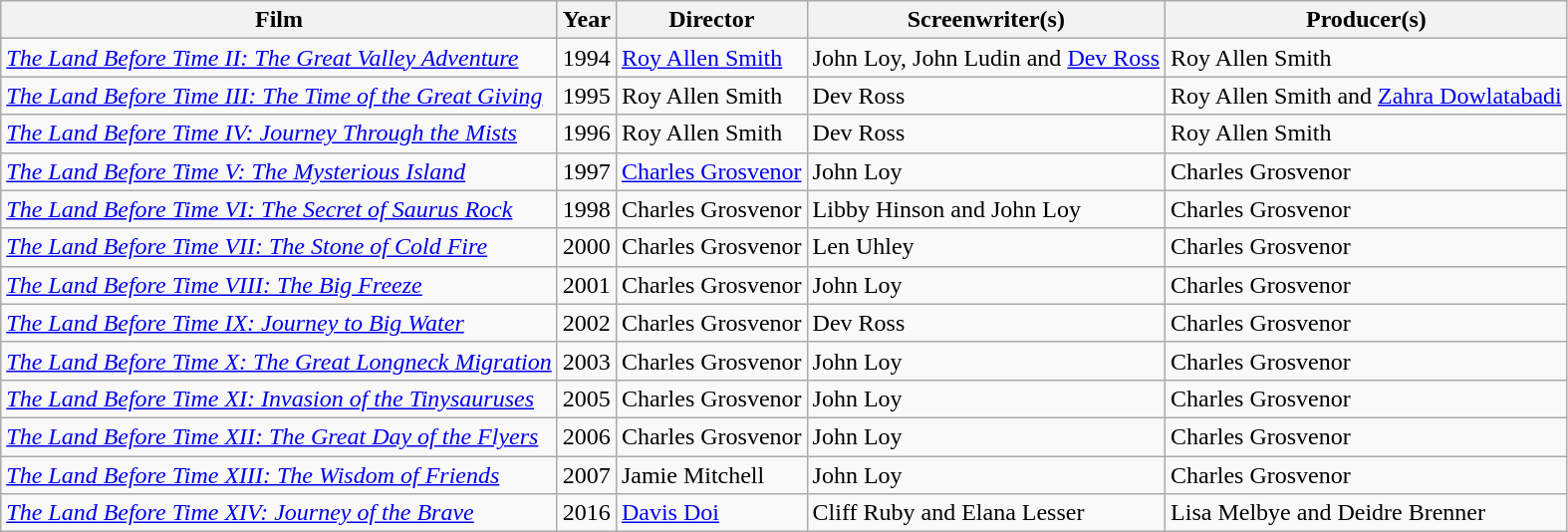<table class="wikitable">
<tr>
<th>Film</th>
<th>Year</th>
<th>Director</th>
<th>Screenwriter(s)</th>
<th>Producer(s)</th>
</tr>
<tr>
<td><em><a href='#'>The Land Before Time II: The Great Valley Adventure</a></em></td>
<td>1994</td>
<td><a href='#'>Roy Allen Smith</a></td>
<td>John Loy, John Ludin and <a href='#'>Dev Ross</a></td>
<td>Roy Allen Smith</td>
</tr>
<tr>
<td><em><a href='#'>The Land Before Time III: The Time of the Great Giving</a></em></td>
<td>1995</td>
<td>Roy Allen Smith</td>
<td>Dev Ross</td>
<td>Roy Allen Smith and <a href='#'>Zahra Dowlatabadi</a></td>
</tr>
<tr>
<td><em><a href='#'>The Land Before Time IV: Journey Through the Mists</a></em></td>
<td>1996</td>
<td>Roy Allen Smith</td>
<td>Dev Ross</td>
<td>Roy Allen Smith</td>
</tr>
<tr>
<td><em><a href='#'>The Land Before Time V: The Mysterious Island</a></em></td>
<td>1997</td>
<td><a href='#'>Charles Grosvenor</a></td>
<td>John Loy</td>
<td>Charles Grosvenor</td>
</tr>
<tr>
<td><em><a href='#'>The Land Before Time VI: The Secret of Saurus Rock</a></em></td>
<td>1998</td>
<td>Charles Grosvenor</td>
<td>Libby Hinson and John Loy</td>
<td>Charles Grosvenor</td>
</tr>
<tr>
<td><em><a href='#'>The Land Before Time VII: The Stone of Cold Fire</a></em></td>
<td>2000</td>
<td>Charles Grosvenor</td>
<td>Len Uhley</td>
<td>Charles Grosvenor</td>
</tr>
<tr>
<td><em><a href='#'>The Land Before Time VIII: The Big Freeze</a></em></td>
<td>2001</td>
<td>Charles Grosvenor</td>
<td>John Loy</td>
<td>Charles Grosvenor</td>
</tr>
<tr>
<td><em><a href='#'>The Land Before Time IX: Journey to Big Water</a></em></td>
<td>2002</td>
<td>Charles Grosvenor</td>
<td>Dev Ross</td>
<td>Charles Grosvenor</td>
</tr>
<tr>
<td><em><a href='#'>The Land Before Time X: The Great Longneck Migration</a></em></td>
<td>2003</td>
<td>Charles Grosvenor</td>
<td>John Loy</td>
<td>Charles Grosvenor</td>
</tr>
<tr>
<td><em><a href='#'>The Land Before Time XI: Invasion of the Tinysauruses</a></em></td>
<td>2005</td>
<td>Charles Grosvenor</td>
<td>John Loy</td>
<td>Charles Grosvenor</td>
</tr>
<tr>
<td><em><a href='#'>The Land Before Time XII: The Great Day of the Flyers</a></em></td>
<td>2006</td>
<td>Charles Grosvenor</td>
<td>John Loy</td>
<td>Charles Grosvenor</td>
</tr>
<tr>
<td><em><a href='#'>The Land Before Time XIII: The Wisdom of Friends</a></em></td>
<td>2007</td>
<td>Jamie Mitchell</td>
<td>John Loy</td>
<td>Charles Grosvenor</td>
</tr>
<tr>
<td><em><a href='#'>The Land Before Time XIV: Journey of the Brave</a></em></td>
<td>2016</td>
<td><a href='#'>Davis Doi</a></td>
<td>Cliff Ruby and Elana Lesser</td>
<td>Lisa Melbye and Deidre Brenner</td>
</tr>
</table>
